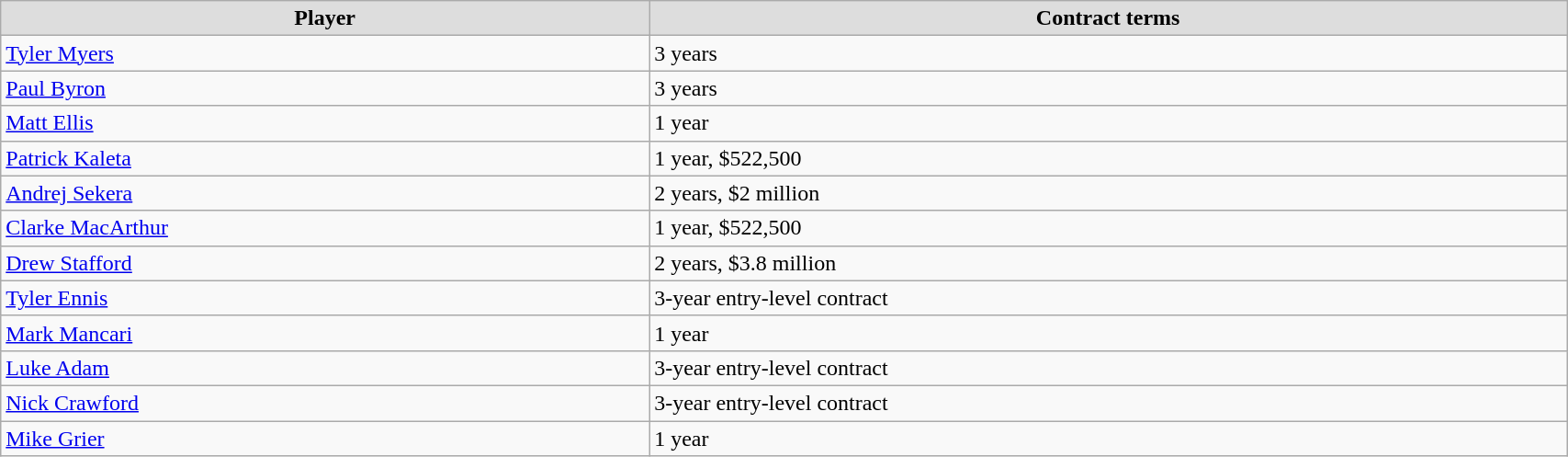<table class="wikitable" width=90%>
<tr align="center"  bgcolor="#dddddd">
<td><strong>Player</strong></td>
<td><strong>Contract terms</strong></td>
</tr>
<tr>
<td><a href='#'>Tyler Myers</a></td>
<td>3 years</td>
</tr>
<tr>
<td><a href='#'>Paul Byron</a></td>
<td>3 years</td>
</tr>
<tr>
<td><a href='#'>Matt Ellis</a></td>
<td>1 year</td>
</tr>
<tr>
<td><a href='#'>Patrick Kaleta</a></td>
<td>1 year, $522,500</td>
</tr>
<tr>
<td><a href='#'>Andrej Sekera</a></td>
<td>2 years, $2 million</td>
</tr>
<tr>
<td><a href='#'>Clarke MacArthur</a></td>
<td>1 year, $522,500</td>
</tr>
<tr>
<td><a href='#'>Drew Stafford</a></td>
<td>2 years, $3.8 million</td>
</tr>
<tr>
<td><a href='#'>Tyler Ennis</a></td>
<td>3-year entry-level contract</td>
</tr>
<tr>
<td><a href='#'>Mark Mancari</a></td>
<td>1 year</td>
</tr>
<tr>
<td><a href='#'>Luke Adam</a></td>
<td>3-year entry-level contract</td>
</tr>
<tr>
<td><a href='#'>Nick Crawford</a></td>
<td>3-year entry-level contract</td>
</tr>
<tr>
<td><a href='#'>Mike Grier</a></td>
<td>1 year</td>
</tr>
</table>
